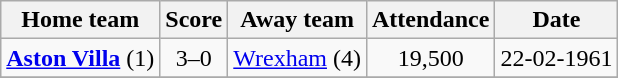<table class="wikitable" style="text-align: center">
<tr>
<th>Home team</th>
<th>Score</th>
<th>Away team</th>
<th>Attendance</th>
<th>Date</th>
</tr>
<tr>
<td><strong><a href='#'>Aston Villa</a></strong> (1)</td>
<td>3–0</td>
<td><a href='#'>Wrexham</a> (4)</td>
<td>19,500</td>
<td>22-02-1961</td>
</tr>
<tr>
</tr>
</table>
